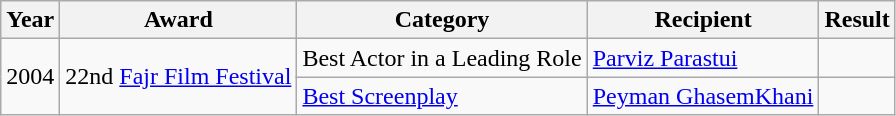<table class="wikitable sortable">
<tr>
<th>Year</th>
<th>Award</th>
<th>Category</th>
<th>Recipient</th>
<th>Result</th>
</tr>
<tr>
<td rowspan="2">2004</td>
<td rowspan="2">22nd <a href='#'>Fajr Film Festival</a></td>
<td>Best Actor in a Leading Role</td>
<td><a href='#'>Parviz Parastui</a></td>
<td></td>
</tr>
<tr>
<td><a href='#'>Best Screenplay</a></td>
<td><a href='#'>Peyman GhasemKhani</a></td>
<td></td>
</tr>
</table>
